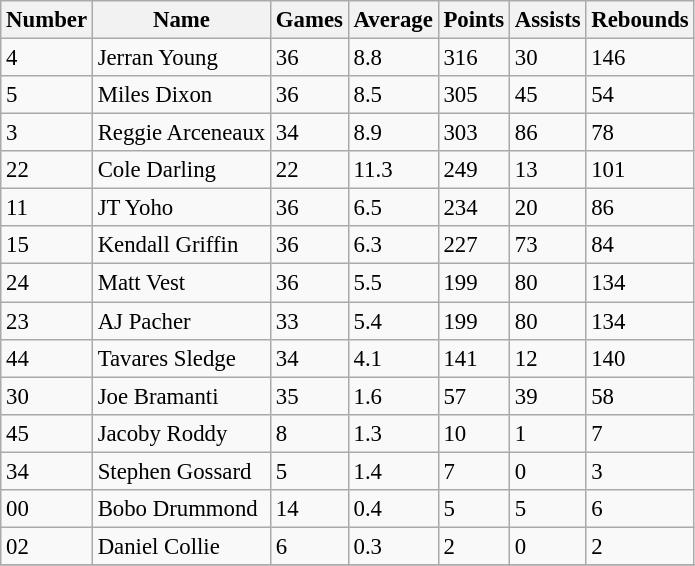<table class="wikitable" style="font-size: 95%;">
<tr>
<th>Number</th>
<th>Name</th>
<th>Games</th>
<th>Average</th>
<th>Points</th>
<th>Assists</th>
<th>Rebounds</th>
</tr>
<tr>
<td>4</td>
<td>Jerran Young</td>
<td>36</td>
<td>8.8</td>
<td>316</td>
<td>30</td>
<td>146</td>
</tr>
<tr>
<td>5</td>
<td>Miles Dixon</td>
<td>36</td>
<td>8.5</td>
<td>305</td>
<td>45</td>
<td>54</td>
</tr>
<tr>
<td>3</td>
<td>Reggie Arceneaux</td>
<td>34</td>
<td>8.9</td>
<td>303</td>
<td>86</td>
<td>78</td>
</tr>
<tr>
<td>22</td>
<td>Cole Darling</td>
<td>22</td>
<td>11.3</td>
<td>249</td>
<td>13</td>
<td>101</td>
</tr>
<tr>
<td>11</td>
<td>JT Yoho</td>
<td>36</td>
<td>6.5</td>
<td>234</td>
<td>20</td>
<td>86</td>
</tr>
<tr>
<td>15</td>
<td>Kendall Griffin</td>
<td>36</td>
<td>6.3</td>
<td>227</td>
<td>73</td>
<td>84</td>
</tr>
<tr>
<td>24</td>
<td>Matt Vest</td>
<td>36</td>
<td>5.5</td>
<td>199</td>
<td>80</td>
<td>134</td>
</tr>
<tr>
<td>23</td>
<td>AJ Pacher</td>
<td>33</td>
<td>5.4</td>
<td>199</td>
<td>80</td>
<td>134</td>
</tr>
<tr>
<td>44</td>
<td>Tavares Sledge</td>
<td>34</td>
<td>4.1</td>
<td>141</td>
<td>12</td>
<td>140</td>
</tr>
<tr>
<td>30</td>
<td>Joe Bramanti</td>
<td>35</td>
<td>1.6</td>
<td>57</td>
<td>39</td>
<td>58</td>
</tr>
<tr>
<td>45</td>
<td>Jacoby Roddy</td>
<td>8</td>
<td>1.3</td>
<td>10</td>
<td>1</td>
<td>7</td>
</tr>
<tr>
<td>34</td>
<td>Stephen Gossard</td>
<td>5</td>
<td>1.4</td>
<td>7</td>
<td>0</td>
<td>3</td>
</tr>
<tr>
<td>00</td>
<td>Bobo Drummond</td>
<td>14</td>
<td>0.4</td>
<td>5</td>
<td>5</td>
<td>6</td>
</tr>
<tr>
<td>02</td>
<td>Daniel Collie</td>
<td>6</td>
<td>0.3</td>
<td>2</td>
<td>0</td>
<td>2</td>
</tr>
<tr>
</tr>
</table>
